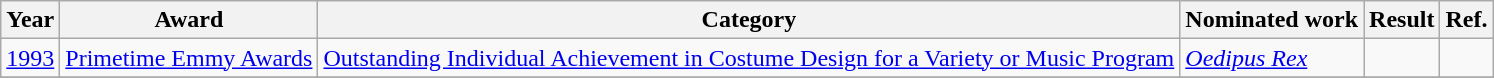<table class="wikitable">
<tr>
<th>Year</th>
<th>Award</th>
<th>Category</th>
<th>Nominated work</th>
<th>Result</th>
<th>Ref.</th>
</tr>
<tr>
<td><a href='#'>1993</a></td>
<td><a href='#'>Primetime Emmy Awards</a></td>
<td><a href='#'>Outstanding Individual Achievement in Costume Design for a Variety or Music Program</a></td>
<td><em><a href='#'>Oedipus Rex</a></em></td>
<td></td>
<td align="center"></td>
</tr>
<tr>
</tr>
</table>
